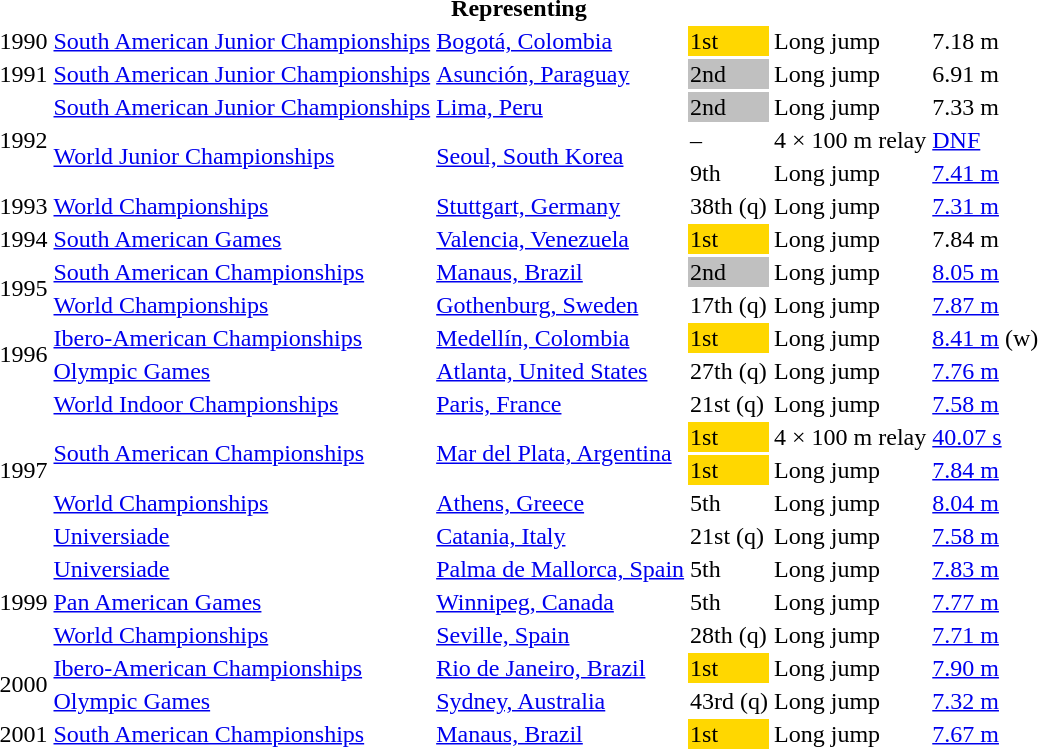<table>
<tr>
<th colspan="6">Representing </th>
</tr>
<tr>
<td>1990</td>
<td><a href='#'>South American Junior Championships</a></td>
<td><a href='#'>Bogotá, Colombia</a></td>
<td bgcolor=gold>1st</td>
<td>Long jump</td>
<td>7.18 m</td>
</tr>
<tr>
<td>1991</td>
<td><a href='#'>South American Junior Championships</a></td>
<td><a href='#'>Asunción, Paraguay</a></td>
<td bgcolor=silver>2nd</td>
<td>Long jump</td>
<td>6.91 m</td>
</tr>
<tr>
<td rowspan=3>1992</td>
<td><a href='#'>South American Junior Championships</a></td>
<td><a href='#'>Lima, Peru</a></td>
<td bgcolor=silver>2nd</td>
<td>Long jump</td>
<td>7.33 m</td>
</tr>
<tr>
<td rowspan=2><a href='#'>World Junior Championships</a></td>
<td rowspan=2><a href='#'>Seoul, South Korea</a></td>
<td>–</td>
<td>4 × 100 m relay</td>
<td><a href='#'>DNF</a></td>
</tr>
<tr>
<td>9th</td>
<td>Long jump</td>
<td><a href='#'>7.41 m</a></td>
</tr>
<tr>
<td>1993</td>
<td><a href='#'>World Championships</a></td>
<td><a href='#'>Stuttgart, Germany</a></td>
<td>38th (q)</td>
<td>Long jump</td>
<td><a href='#'>7.31 m</a></td>
</tr>
<tr>
<td>1994</td>
<td><a href='#'>South American Games</a></td>
<td><a href='#'>Valencia, Venezuela</a></td>
<td bgcolor=gold>1st</td>
<td>Long jump</td>
<td>7.84 m</td>
</tr>
<tr>
<td rowspan=2>1995</td>
<td><a href='#'>South American Championships</a></td>
<td><a href='#'>Manaus, Brazil</a></td>
<td bgcolor=silver>2nd</td>
<td>Long jump</td>
<td><a href='#'>8.05 m</a></td>
</tr>
<tr>
<td><a href='#'>World Championships</a></td>
<td><a href='#'>Gothenburg, Sweden</a></td>
<td>17th (q)</td>
<td>Long jump</td>
<td><a href='#'>7.87 m</a></td>
</tr>
<tr>
<td rowspan=2>1996</td>
<td><a href='#'>Ibero-American Championships</a></td>
<td><a href='#'>Medellín, Colombia</a></td>
<td bgcolor=gold>1st</td>
<td>Long jump</td>
<td><a href='#'>8.41 m</a> (w)</td>
</tr>
<tr>
<td><a href='#'>Olympic Games</a></td>
<td><a href='#'>Atlanta, United States</a></td>
<td>27th (q)</td>
<td>Long jump</td>
<td><a href='#'>7.76 m</a></td>
</tr>
<tr>
<td rowspan=5>1997</td>
<td><a href='#'>World Indoor Championships</a></td>
<td><a href='#'>Paris, France</a></td>
<td>21st (q)</td>
<td>Long jump</td>
<td><a href='#'>7.58 m</a></td>
</tr>
<tr>
<td rowspan=2><a href='#'>South American Championships</a></td>
<td rowspan=2><a href='#'>Mar del Plata, Argentina</a></td>
<td bgcolor=gold>1st</td>
<td>4 × 100 m relay</td>
<td><a href='#'>40.07 s</a></td>
</tr>
<tr>
<td bgcolor=gold>1st</td>
<td>Long jump</td>
<td><a href='#'>7.84 m</a></td>
</tr>
<tr>
<td><a href='#'>World Championships</a></td>
<td><a href='#'>Athens, Greece</a></td>
<td>5th</td>
<td>Long jump</td>
<td><a href='#'>8.04 m</a></td>
</tr>
<tr>
<td><a href='#'>Universiade</a></td>
<td><a href='#'>Catania, Italy</a></td>
<td>21st (q)</td>
<td>Long jump</td>
<td><a href='#'>7.58 m</a></td>
</tr>
<tr>
<td rowspan=3>1999</td>
<td><a href='#'>Universiade</a></td>
<td><a href='#'>Palma de Mallorca, Spain</a></td>
<td>5th</td>
<td>Long jump</td>
<td><a href='#'>7.83 m</a></td>
</tr>
<tr>
<td><a href='#'>Pan American Games</a></td>
<td><a href='#'>Winnipeg, Canada</a></td>
<td>5th</td>
<td>Long jump</td>
<td><a href='#'>7.77 m</a></td>
</tr>
<tr>
<td><a href='#'>World Championships</a></td>
<td><a href='#'>Seville, Spain</a></td>
<td>28th (q)</td>
<td>Long jump</td>
<td><a href='#'>7.71 m</a></td>
</tr>
<tr>
<td rowspan=2>2000</td>
<td><a href='#'>Ibero-American Championships</a></td>
<td><a href='#'>Rio de Janeiro, Brazil</a></td>
<td bgcolor=gold>1st</td>
<td>Long jump</td>
<td><a href='#'>7.90 m</a></td>
</tr>
<tr>
<td><a href='#'>Olympic Games</a></td>
<td><a href='#'>Sydney, Australia</a></td>
<td>43rd (q)</td>
<td>Long jump</td>
<td><a href='#'>7.32 m</a></td>
</tr>
<tr>
<td>2001</td>
<td><a href='#'>South American Championships</a></td>
<td><a href='#'>Manaus, Brazil</a></td>
<td bgcolor=gold>1st</td>
<td>Long jump</td>
<td><a href='#'>7.67 m</a></td>
</tr>
</table>
